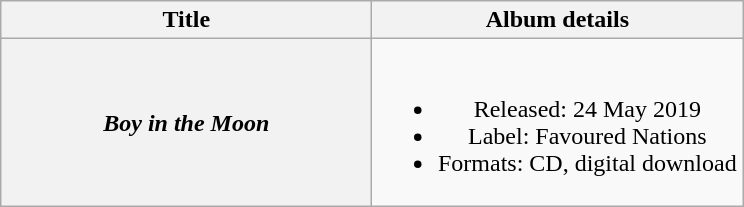<table class="wikitable plainrowheaders" style="text-align:center;">
<tr>
<th scope="col" style="width:15em;">Title</th>
<th scope="col" style="width:15em;">Album details</th>
</tr>
<tr>
<th scope="row"><em>Boy in the Moon</em></th>
<td><br><ul><li>Released: 24 May 2019</li><li>Label: Favoured Nations</li><li>Formats: CD, digital download</li></ul></td>
</tr>
</table>
